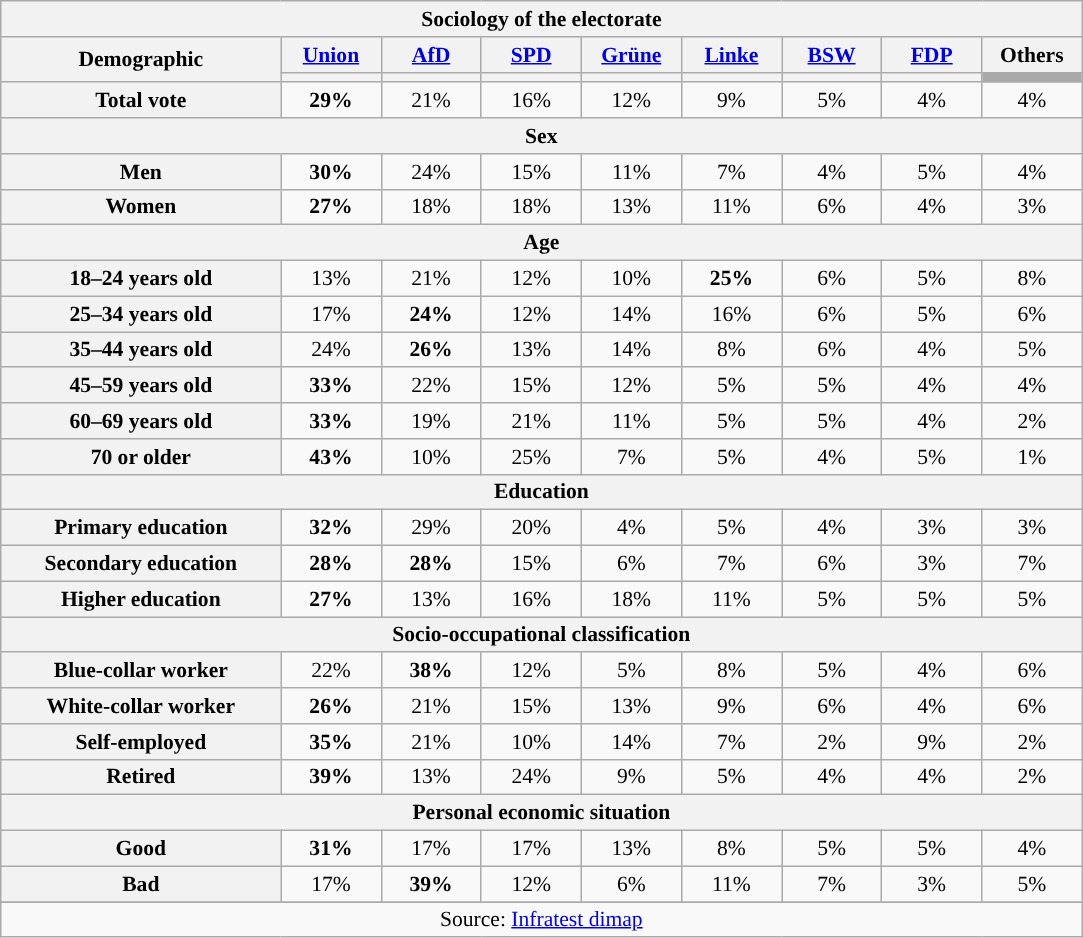<table class="wikitable unsortable" style="font-size:90%;text-align:center;">
<tr>
<th colspan="10">Sociology of the electorate</th>
</tr>
<tr>
<th scope="col" colspan="2" rowspan="2" class="unsortable" style="width:180px;">Demographic</th>
<th scope="col" style="width:60px;"><a href='#'>Union</a></th>
<th scope="col" style="width:60px;"><a href='#'>AfD</a></th>
<th scope="col" style="width:60px;"><a href='#'>SPD</a></th>
<th scope="col" style="width:60px;"><a href='#'>Grüne</a></th>
<th scope="col" style="width:60px;"><a href='#'>Linke</a></th>
<th scope="col" style="width:60px;"><a href='#'>BSW</a></th>
<th scope="col" style="width:60px;"><a href='#'>FDP</a></th>
<th scope="col" style="width:60px;">Others</th>
</tr>
<tr>
<th style="background-color: "></th>
<th style="background-color: "></th>
<th style="background-color: "></th>
<th style="background-color: "></th>
<th style="background-color: "></th>
<th style="background-color: "></th>
<th style="background-color: "></th>
<th style="background-color: #a9a9a9"></th>
</tr>
<tr>
<th colspan="2">Total vote</th>
<td><strong>29%</strong></td>
<td>21%</td>
<td>16%</td>
<td>12%</td>
<td>9%</td>
<td>5%</td>
<td>4%</td>
<td>4%</td>
</tr>
<tr class="sortbottom">
<th colspan="10">Sex</th>
</tr>
<tr>
<th colspan="2">Men</th>
<td><strong>30%</strong></td>
<td>24%</td>
<td>15%</td>
<td>11%</td>
<td>7%</td>
<td>4%</td>
<td>5%</td>
<td>4%</td>
</tr>
<tr>
<th colspan="2">Women</th>
<td><strong>27%</strong></td>
<td>18%</td>
<td>18%</td>
<td>13%</td>
<td>11%</td>
<td>6%</td>
<td>4%</td>
<td>3%</td>
</tr>
<tr>
<th colspan="10">Age</th>
</tr>
<tr>
<th colspan="2">18–24 years old</th>
<td>13%</td>
<td>21%</td>
<td>12%</td>
<td>10%</td>
<td><strong>25%</strong></td>
<td>6%</td>
<td>5%</td>
<td>8%</td>
</tr>
<tr>
<th colspan="2">25–34 years old</th>
<td>17%</td>
<td><strong>24%</strong></td>
<td>12%</td>
<td>14%</td>
<td>16%</td>
<td>6%</td>
<td>5%</td>
<td>6%</td>
</tr>
<tr>
<th colspan="2">35–44 years old</th>
<td>24%</td>
<td><strong>26%</strong></td>
<td>13%</td>
<td>14%</td>
<td>8%</td>
<td>6%</td>
<td>4%</td>
<td>5%</td>
</tr>
<tr>
<th colspan="2">45–59 years old</th>
<td><strong>33%</strong></td>
<td>22%</td>
<td>15%</td>
<td>12%</td>
<td>5%</td>
<td>5%</td>
<td>4%</td>
<td>4%</td>
</tr>
<tr>
<th colspan="2">60–69 years old</th>
<td><strong>33%</strong></td>
<td>19%</td>
<td>21%</td>
<td>11%</td>
<td>5%</td>
<td>5%</td>
<td>4%</td>
<td>2%</td>
</tr>
<tr>
<th colspan="2">70 or older</th>
<td><strong>43%</strong></td>
<td>10%</td>
<td>25%</td>
<td>7%</td>
<td>5%</td>
<td>4%</td>
<td>5%</td>
<td>1%</td>
</tr>
<tr>
<th colspan="10">Education</th>
</tr>
<tr>
<th colspan="2">Primary education</th>
<td><strong>32%</strong></td>
<td>29%</td>
<td>20%</td>
<td>4%</td>
<td>5%</td>
<td>4%</td>
<td>3%</td>
<td>3%</td>
</tr>
<tr>
<th colspan="2">Secondary education</th>
<td><strong>28%</strong></td>
<td><strong>28%</strong></td>
<td>15%</td>
<td>6%</td>
<td>7%</td>
<td>6%</td>
<td>3%</td>
<td>7%</td>
</tr>
<tr>
<th colspan="2">Higher education</th>
<td><strong>27%</strong></td>
<td>13%</td>
<td>16%</td>
<td>18%</td>
<td>11%</td>
<td>5%</td>
<td>5%</td>
<td>5%</td>
</tr>
<tr>
<th colspan="10">Socio-occupational classification</th>
</tr>
<tr>
<th colspan="2">Blue-collar worker</th>
<td>22%</td>
<td><strong>38%</strong></td>
<td>12%</td>
<td>5%</td>
<td>8%</td>
<td>5%</td>
<td>4%</td>
<td>6%</td>
</tr>
<tr>
<th colspan="2">White-collar worker</th>
<td><strong>26%</strong></td>
<td>21%</td>
<td>15%</td>
<td>13%</td>
<td>9%</td>
<td>6%</td>
<td>4%</td>
<td>6%</td>
</tr>
<tr>
<th colspan="2">Self-employed</th>
<td><strong>35%</strong></td>
<td>21%</td>
<td>10%</td>
<td>14%</td>
<td>7%</td>
<td>2%</td>
<td>9%</td>
<td>2%</td>
</tr>
<tr>
<th colspan="2">Retired</th>
<td><strong>39%</strong></td>
<td>13%</td>
<td>24%</td>
<td>9%</td>
<td>5%</td>
<td>4%</td>
<td>4%</td>
<td>2%</td>
</tr>
<tr>
<th colspan="10">Personal economic situation</th>
</tr>
<tr>
<th colspan="2">Good</th>
<td><strong>31%</strong></td>
<td>17%</td>
<td>17%</td>
<td>13%</td>
<td>8%</td>
<td>5%</td>
<td>5%</td>
<td>4%</td>
</tr>
<tr>
<th colspan="2">Bad</th>
<td>17%</td>
<td><strong>39%</strong></td>
<td>12%</td>
<td>6%</td>
<td>11%</td>
<td>7%</td>
<td>3%</td>
<td>5%</td>
</tr>
<tr>
</tr>
<tr class="sortbottom">
<td colspan="14">Source: <a href='#'>Infratest dimap</a></td>
</tr>
</table>
